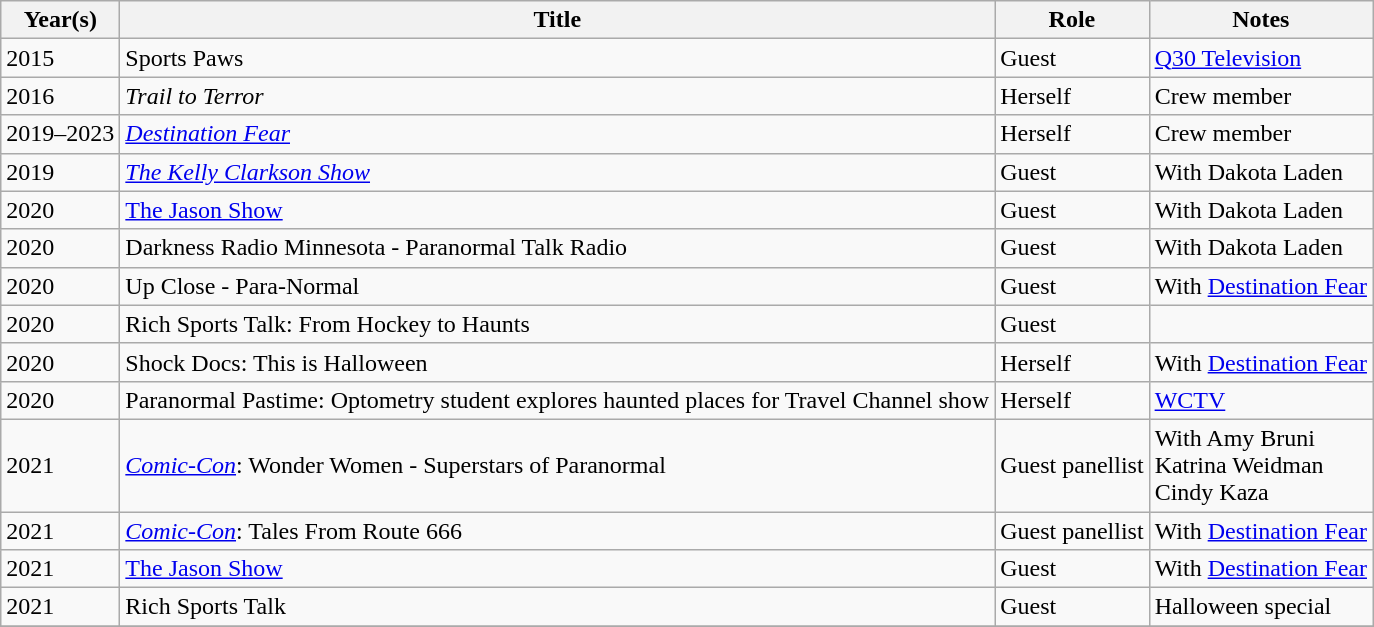<table class="wikitable sortable">
<tr>
<th>Year(s)</th>
<th>Title</th>
<th>Role</th>
<th>Notes</th>
</tr>
<tr>
<td>2015</td>
<td>Sports Paws</td>
<td>Guest</td>
<td><a href='#'>Q30 Television</a></td>
</tr>
<tr>
<td>2016</td>
<td><em>Trail to Terror</em></td>
<td>Herself</td>
<td>Crew member</td>
</tr>
<tr>
<td>2019–2023</td>
<td><em><a href='#'>Destination Fear</a></em></td>
<td>Herself</td>
<td>Crew member</td>
</tr>
<tr>
<td>2019</td>
<td><em><a href='#'>The Kelly Clarkson Show</a></em></td>
<td>Guest</td>
<td>With Dakota Laden</td>
</tr>
<tr>
<td>2020</td>
<td><a href='#'>The Jason Show</a></td>
<td>Guest</td>
<td>With Dakota Laden</td>
</tr>
<tr>
<td>2020</td>
<td>Darkness Radio Minnesota - Paranormal Talk Radio</td>
<td>Guest</td>
<td>With Dakota Laden</td>
</tr>
<tr>
<td>2020</td>
<td>Up Close - Para-Normal</td>
<td>Guest</td>
<td>With <a href='#'>Destination Fear</a></td>
</tr>
<tr>
<td>2020</td>
<td>Rich Sports Talk: From Hockey to Haunts</td>
<td>Guest</td>
<td></td>
</tr>
<tr>
<td>2020</td>
<td>Shock Docs: This is Halloween</td>
<td>Herself</td>
<td>With <a href='#'>Destination Fear</a></td>
</tr>
<tr>
<td>2020</td>
<td>Paranormal Pastime: Optometry student explores haunted places for Travel Channel show</td>
<td>Herself</td>
<td><a href='#'>WCTV</a></td>
</tr>
<tr>
<td>2021</td>
<td><em><a href='#'>Comic-Con</a></em>: Wonder Women - Superstars of Paranormal</td>
<td>Guest panellist</td>
<td>With Amy Bruni<br>Katrina Weidman<br> Cindy Kaza</td>
</tr>
<tr>
<td>2021</td>
<td><em><a href='#'>Comic-Con</a></em>: Tales From Route 666</td>
<td>Guest panellist</td>
<td>With <a href='#'>Destination Fear</a></td>
</tr>
<tr>
<td>2021</td>
<td><a href='#'>The Jason Show</a></td>
<td>Guest</td>
<td>With <a href='#'>Destination Fear</a></td>
</tr>
<tr>
<td>2021</td>
<td>Rich Sports Talk</td>
<td>Guest</td>
<td>Halloween special</td>
</tr>
<tr>
</tr>
</table>
